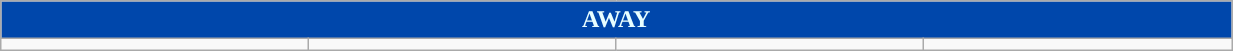<table class="wikitable collapsible collapsed" style="width:65%">
<tr>
<th colspan=6 ! style="color:#E7FEFF; background:#0047AB;">AWAY</th>
</tr>
<tr>
<td></td>
<td></td>
<td></td>
<td></td>
</tr>
</table>
